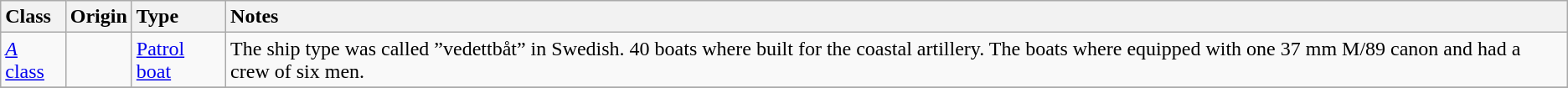<table class="wikitable">
<tr>
<th style="text-align:left">Class</th>
<th style="text-align:left">Origin</th>
<th style="text-align:left">Type</th>
<th style="text-align:left">Notes</th>
</tr>
<tr>
<td><a href='#'><em>A</em> class</a></td>
<td></td>
<td><a href='#'>Patrol boat</a></td>
<td>The ship type was called ”vedettbåt” in Swedish. 40 boats where built for the coastal artillery. The boats where equipped with one 37 mm M/89 canon and had a crew of six men.</td>
</tr>
<tr>
</tr>
<tr>
</tr>
</table>
